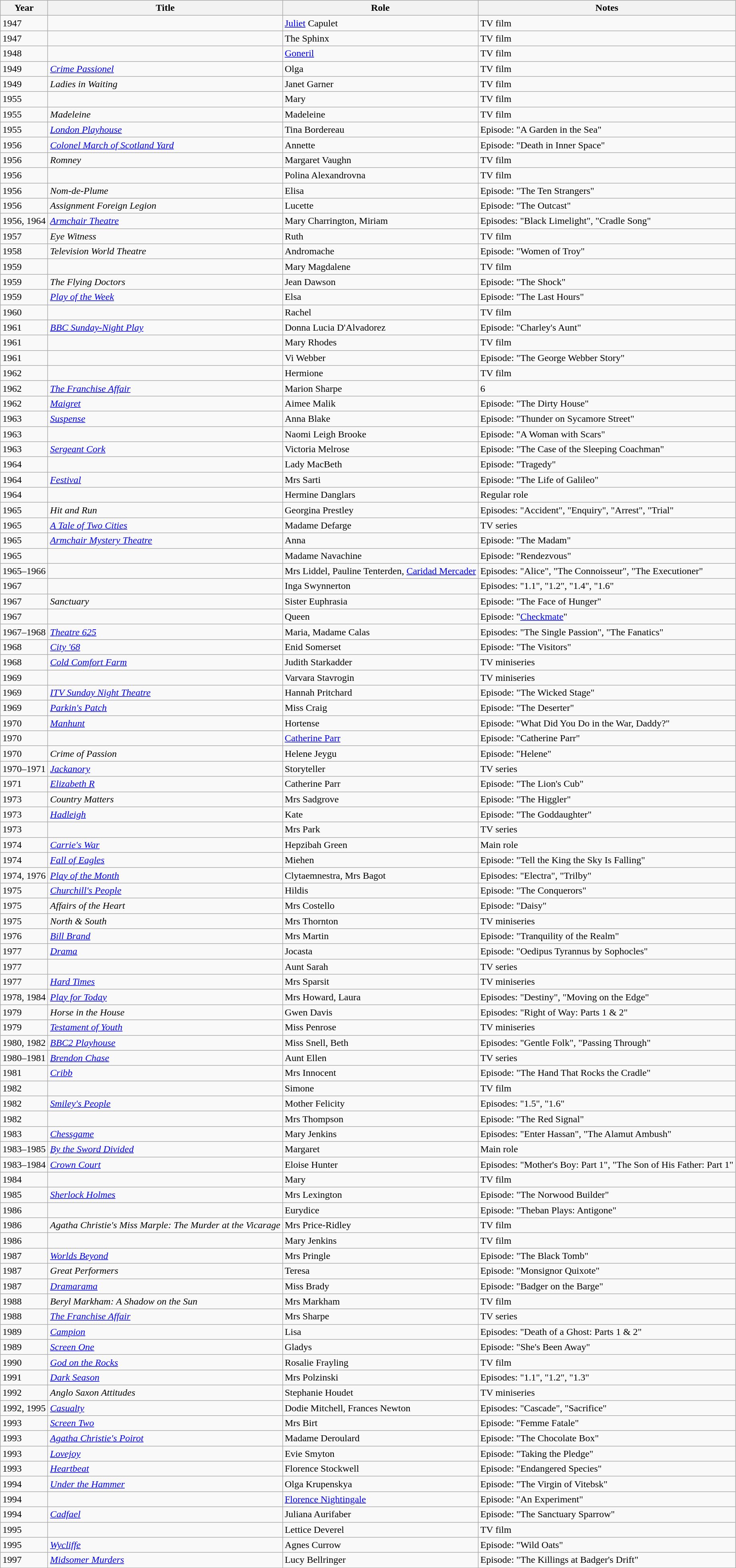<table class="wikitable sortable">
<tr>
<th>Year</th>
<th>Title</th>
<th>Role</th>
<th class="unsortable">Notes</th>
</tr>
<tr>
<td>1947</td>
<td><em></em></td>
<td><a href='#'>Juliet</a> Capulet</td>
<td>TV film</td>
</tr>
<tr>
<td>1947</td>
<td><em></em></td>
<td>The Sphinx</td>
<td>TV film</td>
</tr>
<tr>
<td>1948</td>
<td><em></em></td>
<td><a href='#'>Goneril</a></td>
<td>TV film</td>
</tr>
<tr>
<td>1949</td>
<td><em><a href='#'>Crime Passionel</a></em></td>
<td>Olga</td>
<td>TV film</td>
</tr>
<tr>
<td>1949</td>
<td><em>Ladies in Waiting</em></td>
<td>Janet Garner</td>
<td>TV film</td>
</tr>
<tr>
<td>1955</td>
<td><em></em></td>
<td>Mary</td>
<td>TV film</td>
</tr>
<tr>
<td>1955</td>
<td><em>Madeleine</em></td>
<td>Madeleine</td>
<td>TV film</td>
</tr>
<tr>
<td>1955</td>
<td><em><a href='#'>London Playhouse</a></em></td>
<td>Tina Bordereau</td>
<td>Episode: "A Garden in the Sea"</td>
</tr>
<tr>
<td>1956</td>
<td><em><a href='#'>Colonel March of Scotland Yard</a></em></td>
<td>Annette</td>
<td>Episode: "Death in Inner Space"</td>
</tr>
<tr>
<td>1956</td>
<td><em>Romney</em></td>
<td>Margaret Vaughn</td>
<td>TV film</td>
</tr>
<tr>
<td>1956</td>
<td><em></em></td>
<td>Polina Alexandrovna</td>
<td>TV film</td>
</tr>
<tr>
<td>1956</td>
<td><em>Nom-de-Plume</em></td>
<td>Elisa</td>
<td>Episode: "The Ten Strangers"</td>
</tr>
<tr>
<td>1956</td>
<td><em>Assignment Foreign Legion</em></td>
<td>Lucette</td>
<td>Episode: "The Outcast"</td>
</tr>
<tr>
<td>1956, 1964</td>
<td><em><a href='#'>Armchair Theatre</a></em></td>
<td>Mary Charrington, Miriam</td>
<td>Episodes: "Black Limelight", "Cradle Song"</td>
</tr>
<tr>
<td>1957</td>
<td><em>Eye Witness</em></td>
<td>Ruth</td>
<td>TV film</td>
</tr>
<tr>
<td>1958</td>
<td><em>Television World Theatre</em></td>
<td>Andromache</td>
<td>Episode: "Women of Troy"</td>
</tr>
<tr>
<td>1959</td>
<td><em></em></td>
<td>Mary Magdalene</td>
<td>TV film</td>
</tr>
<tr>
<td>1959</td>
<td><em>The Flying Doctors</em></td>
<td>Jean Dawson</td>
<td>Episode: "The Shock"</td>
</tr>
<tr>
<td>1959</td>
<td><em><a href='#'>Play of the Week</a></em></td>
<td>Elsa</td>
<td>Episode: "The Last Hours"</td>
</tr>
<tr>
<td>1960</td>
<td><em></em></td>
<td>Rachel</td>
<td>TV film</td>
</tr>
<tr>
<td>1961</td>
<td><em><a href='#'>BBC Sunday-Night Play</a></em></td>
<td>Donna Lucia D'Alvadorez</td>
<td>Episode: "Charley's Aunt"</td>
</tr>
<tr>
<td>1961</td>
<td><em></em></td>
<td>Mary Rhodes</td>
<td>TV film</td>
</tr>
<tr>
<td>1961</td>
<td><em></em></td>
<td>Vi Webber</td>
<td>Episode: "The George Webber Story"</td>
</tr>
<tr>
<td>1962</td>
<td><em></em></td>
<td>Hermione</td>
<td>TV film</td>
</tr>
<tr>
<td>1962</td>
<td><em><a href='#'>The Franchise Affair</a></em></td>
<td>Marion Sharpe</td>
<td>6</td>
</tr>
<tr>
<td>1962</td>
<td><em><a href='#'>Maigret</a></em></td>
<td>Aimee Malik</td>
<td>Episode: "The Dirty House"</td>
</tr>
<tr>
<td>1963</td>
<td><em><a href='#'>Suspense</a></em></td>
<td>Anna Blake</td>
<td>Episode: "Thunder on Sycamore Street"</td>
</tr>
<tr>
<td>1963</td>
<td><em></em></td>
<td>Naomi Leigh Brooke</td>
<td>Episode: "A Woman with Scars"</td>
</tr>
<tr>
<td>1963</td>
<td><em><a href='#'>Sergeant Cork</a></em></td>
<td>Victoria Melrose</td>
<td>Episode: "The Case of the Sleeping Coachman"</td>
</tr>
<tr>
<td>1964</td>
<td><em></em></td>
<td>Lady MacBeth</td>
<td>Episode: "Tragedy"</td>
</tr>
<tr>
<td>1964</td>
<td><em><a href='#'>Festival</a></em></td>
<td>Mrs Sarti</td>
<td>Episode: "The Life of Galileo"</td>
</tr>
<tr>
<td>1964</td>
<td><em></em></td>
<td>Hermine Danglars</td>
<td>Regular role</td>
</tr>
<tr>
<td>1965</td>
<td><em>Hit and Run</em></td>
<td>Georgina Prestley</td>
<td>Episodes: "Accident", "Enquiry", "Arrest", "Trial"</td>
</tr>
<tr>
<td>1965</td>
<td><em><a href='#'>A Tale of Two Cities</a></em></td>
<td>Madame Defarge</td>
<td>TV series</td>
</tr>
<tr>
<td>1965</td>
<td><em><a href='#'>Armchair Mystery Theatre</a></em></td>
<td>Anna</td>
<td>Episode: "The Madam"</td>
</tr>
<tr>
<td>1965</td>
<td><em></em></td>
<td>Madame Navachine</td>
<td>Episode: "Rendezvous"</td>
</tr>
<tr>
<td>1965–1966</td>
<td><em></em></td>
<td>Mrs Liddel, Pauline Tenterden, <a href='#'>Caridad Mercader</a></td>
<td>Episodes: "Alice", "The Connoisseur", "The Executioner"</td>
</tr>
<tr>
<td>1967</td>
<td><em></em></td>
<td>Inga Swynnerton</td>
<td>Episodes: "1.1", "1.2", "1.4", "1.6"</td>
</tr>
<tr>
<td>1967</td>
<td><em>Sanctuary</em></td>
<td>Sister Euphrasia</td>
<td>Episode: "The Face of Hunger"</td>
</tr>
<tr>
<td>1967</td>
<td><em></em></td>
<td>Queen</td>
<td>Episode: "<a href='#'>Checkmate</a>"</td>
</tr>
<tr>
<td>1967–1968</td>
<td><em><a href='#'>Theatre 625</a></em></td>
<td>Maria, Madame Calas</td>
<td>Episodes: "The Single Passion", "The Fanatics"</td>
</tr>
<tr>
<td>1968</td>
<td><em><a href='#'>City '68</a></em></td>
<td>Enid Somerset</td>
<td>Episode: "The Visitors"</td>
</tr>
<tr>
<td>1968</td>
<td><em><a href='#'>Cold Comfort Farm</a></em></td>
<td>Judith Starkadder</td>
<td>TV miniseries</td>
</tr>
<tr>
<td>1969</td>
<td><em></em></td>
<td>Varvara Stavrogin</td>
<td>TV miniseries</td>
</tr>
<tr>
<td>1969</td>
<td><em><a href='#'>ITV Sunday Night Theatre</a></em></td>
<td>Hannah Pritchard</td>
<td>Episode: "The Wicked Stage"</td>
</tr>
<tr>
<td>1969</td>
<td><em><a href='#'>Parkin's Patch</a></em></td>
<td>Miss Craig</td>
<td>Episode: "The Deserter"</td>
</tr>
<tr>
<td>1970</td>
<td><em><a href='#'>Manhunt</a></em></td>
<td>Hortense</td>
<td>Episode: "What Did You Do in the War, Daddy?"</td>
</tr>
<tr>
<td>1970</td>
<td><em></em></td>
<td><a href='#'>Catherine Parr</a></td>
<td>Episode: "Catherine Parr"</td>
</tr>
<tr>
<td>1970</td>
<td><em>Crime of Passion</em></td>
<td>Helene Jeygu</td>
<td>Episode: "Helene"</td>
</tr>
<tr>
<td>1970–1971</td>
<td><em><a href='#'>Jackanory</a></em></td>
<td>Storyteller</td>
<td>TV series</td>
</tr>
<tr>
<td>1971</td>
<td><em><a href='#'>Elizabeth R</a></em></td>
<td>Catherine Parr</td>
<td>Episode: "The Lion's Cub"</td>
</tr>
<tr>
<td>1973</td>
<td><em>Country Matters</em></td>
<td>Mrs Sadgrove</td>
<td>Episode: "The Higgler"</td>
</tr>
<tr>
<td>1973</td>
<td><em><a href='#'>Hadleigh</a></em></td>
<td>Kate</td>
<td>Episode: "The Goddaughter"</td>
</tr>
<tr>
<td>1973</td>
<td><em></em></td>
<td>Mrs Park</td>
<td>TV series</td>
</tr>
<tr>
<td>1974</td>
<td><em><a href='#'>Carrie's War</a></em></td>
<td>Hepzibah Green</td>
<td>Main role</td>
</tr>
<tr>
<td>1974</td>
<td><em><a href='#'>Fall of Eagles</a></em></td>
<td>Miehen</td>
<td>Episode: "Tell the King the Sky Is Falling"</td>
</tr>
<tr>
<td>1974, 1976</td>
<td><em><a href='#'>Play of the Month</a></em></td>
<td>Clytaemnestra, Mrs Bagot</td>
<td>Episodes: "Electra", "Trilby"</td>
</tr>
<tr>
<td>1975</td>
<td><em><a href='#'>Churchill's People</a></em></td>
<td>Hildis</td>
<td>Episode: "The Conquerors"</td>
</tr>
<tr>
<td>1975</td>
<td><em>Affairs of the Heart</em></td>
<td>Mrs Costello</td>
<td>Episode: "Daisy"</td>
</tr>
<tr>
<td>1975</td>
<td><em>North & South</em></td>
<td>Mrs Thornton</td>
<td>TV miniseries</td>
</tr>
<tr>
<td>1976</td>
<td><em><a href='#'>Bill Brand</a></em></td>
<td>Mrs Martin</td>
<td>Episode: "Tranquility of the Realm"</td>
</tr>
<tr>
<td>1977</td>
<td><em><a href='#'>Drama</a></em></td>
<td>Jocasta</td>
<td>Episode: "Oedipus Tyrannus by Sophocles"</td>
</tr>
<tr>
<td>1977</td>
<td><em></em></td>
<td>Aunt Sarah</td>
<td>TV series</td>
</tr>
<tr>
<td>1977</td>
<td><em><a href='#'>Hard Times</a></em></td>
<td>Mrs Sparsit</td>
<td>TV miniseries</td>
</tr>
<tr>
<td>1978, 1984</td>
<td><em><a href='#'>Play for Today</a></em></td>
<td>Mrs Howard, Laura</td>
<td>Episodes: "Destiny", "Moving on the Edge"</td>
</tr>
<tr>
<td>1979</td>
<td><em>Horse in the House</em></td>
<td>Gwen Davis</td>
<td>Episodes: "Right of Way: Parts 1 & 2"</td>
</tr>
<tr>
<td>1979</td>
<td><em><a href='#'>Testament of Youth</a></em></td>
<td>Miss Penrose</td>
<td>TV miniseries</td>
</tr>
<tr>
<td>1980, 1982</td>
<td><em><a href='#'>BBC2 Playhouse</a></em></td>
<td>Miss Snell, Beth</td>
<td>Episodes: "Gentle Folk", "Passing Through"</td>
</tr>
<tr>
<td>1980–1981</td>
<td><em><a href='#'>Brendon Chase</a></em></td>
<td>Aunt Ellen</td>
<td>TV series</td>
</tr>
<tr>
<td>1981</td>
<td><em><a href='#'>Cribb</a></em></td>
<td>Mrs Innocent</td>
<td>Episode: "The Hand That Rocks the Cradle"</td>
</tr>
<tr>
<td>1982</td>
<td><em></em></td>
<td>Simone</td>
<td>TV film</td>
</tr>
<tr>
<td>1982</td>
<td><em><a href='#'>Smiley's People</a></em></td>
<td>Mother Felicity</td>
<td>Episodes: "1.5", "1.6"</td>
</tr>
<tr>
<td>1982</td>
<td><em></em></td>
<td>Mrs Thompson</td>
<td>Episode: "The Red Signal"</td>
</tr>
<tr>
<td>1983</td>
<td><em><a href='#'>Chessgame</a></em></td>
<td>Mary Jenkins</td>
<td>Episodes: "Enter Hassan", "The Alamut Ambush"</td>
</tr>
<tr>
<td>1983–1985</td>
<td><em><a href='#'>By the Sword Divided</a></em></td>
<td>Margaret</td>
<td>Main role</td>
</tr>
<tr>
<td>1983–1984</td>
<td><em><a href='#'>Crown Court</a></em></td>
<td>Eloise Hunter</td>
<td>Episodes: "Mother's Boy: Part 1", "The Son of His Father: Part 1"</td>
</tr>
<tr>
<td>1984</td>
<td><em></em></td>
<td>Mary</td>
<td>TV film</td>
</tr>
<tr>
<td>1985</td>
<td><em><a href='#'>Sherlock Holmes</a></em></td>
<td>Mrs Lexington</td>
<td>Episode: "The Norwood Builder"</td>
</tr>
<tr>
<td>1986</td>
<td><em></em></td>
<td>Eurydice</td>
<td>Episode: "Theban Plays: Antigone"</td>
</tr>
<tr>
<td>1986</td>
<td><em>Agatha Christie's Miss Marple: The Murder at the Vicarage</em></td>
<td>Mrs Price-Ridley</td>
<td>TV film</td>
</tr>
<tr>
<td>1986</td>
<td><em></em></td>
<td>Mary Jenkins</td>
<td>TV film</td>
</tr>
<tr>
<td>1987</td>
<td><em><a href='#'>Worlds Beyond</a></em></td>
<td>Mrs Pringle</td>
<td>Episode: "The Black Tomb"</td>
</tr>
<tr>
<td>1987</td>
<td><em>Great Performers</em></td>
<td>Teresa</td>
<td>Episode: "Monsignor Quixote"</td>
</tr>
<tr>
<td>1987</td>
<td><em><a href='#'>Dramarama</a></em></td>
<td>Miss Brady</td>
<td>Episode: "Badger on the Barge"</td>
</tr>
<tr>
<td>1988</td>
<td><em>Beryl Markham: A Shadow on the Sun</em></td>
<td>Mrs Markham</td>
<td>TV film</td>
</tr>
<tr>
<td>1988</td>
<td><em><a href='#'>The Franchise Affair</a></em></td>
<td>Mrs Sharpe</td>
<td>TV series</td>
</tr>
<tr>
<td>1989</td>
<td><em><a href='#'>Campion</a></em></td>
<td>Lisa</td>
<td>Episodes: "Death of a Ghost: Parts 1 & 2"</td>
</tr>
<tr>
<td>1989</td>
<td><em><a href='#'>Screen One</a></em></td>
<td>Gladys</td>
<td>Episode: "She's Been Away"</td>
</tr>
<tr>
<td>1990</td>
<td><em><a href='#'>God on the Rocks</a></em></td>
<td>Rosalie Frayling</td>
<td>TV film</td>
</tr>
<tr>
<td>1991</td>
<td><em><a href='#'>Dark Season</a></em></td>
<td>Mrs Polzinski</td>
<td>Episodes: "1.1", "1.2", "1.3"</td>
</tr>
<tr>
<td>1992</td>
<td><em>Anglo Saxon Attitudes</em></td>
<td>Stephanie Houdet</td>
<td>TV miniseries</td>
</tr>
<tr>
<td>1992, 1995</td>
<td><em><a href='#'>Casualty</a></em></td>
<td>Dodie Mitchell, Frances Newton</td>
<td>Episodes: "Cascade", "Sacrifice"</td>
</tr>
<tr>
<td>1993</td>
<td><em><a href='#'>Screen Two</a></em></td>
<td>Mrs Birt</td>
<td>Episode: "Femme Fatale"</td>
</tr>
<tr>
<td>1993</td>
<td><em><a href='#'>Agatha Christie's Poirot</a></em></td>
<td>Madame Deroulard</td>
<td>Episode: "The Chocolate Box"</td>
</tr>
<tr>
<td>1993</td>
<td><em><a href='#'>Lovejoy</a></em></td>
<td>Evie Smyton</td>
<td>Episode: "Taking the Pledge"</td>
</tr>
<tr>
<td>1993</td>
<td><em><a href='#'>Heartbeat</a></em></td>
<td>Florence Stockwell</td>
<td>Episode: "Endangered Species"</td>
</tr>
<tr>
<td>1994</td>
<td><em><a href='#'>Under the Hammer</a></em></td>
<td>Olga Krupenskya</td>
<td>Episode: "The Virgin of Vitebsk"</td>
</tr>
<tr>
<td>1994</td>
<td><em></em></td>
<td><a href='#'>Florence Nightingale</a></td>
<td>Episode: "An Experiment"</td>
</tr>
<tr>
<td>1994</td>
<td><em><a href='#'>Cadfael</a></em></td>
<td>Juliana Aurifaber</td>
<td>Episode: "The Sanctuary Sparrow"</td>
</tr>
<tr>
<td>1995</td>
<td><em></em></td>
<td>Lettice Deverel</td>
<td>TV film</td>
</tr>
<tr>
<td>1995</td>
<td><em><a href='#'>Wycliffe</a></em></td>
<td>Agnes Currow</td>
<td>Episode: "Wild Oats"</td>
</tr>
<tr>
<td>1997</td>
<td><em><a href='#'>Midsomer Murders</a></em></td>
<td>Lucy Bellringer</td>
<td>Episode: "The Killings at Badger's Drift"</td>
</tr>
</table>
